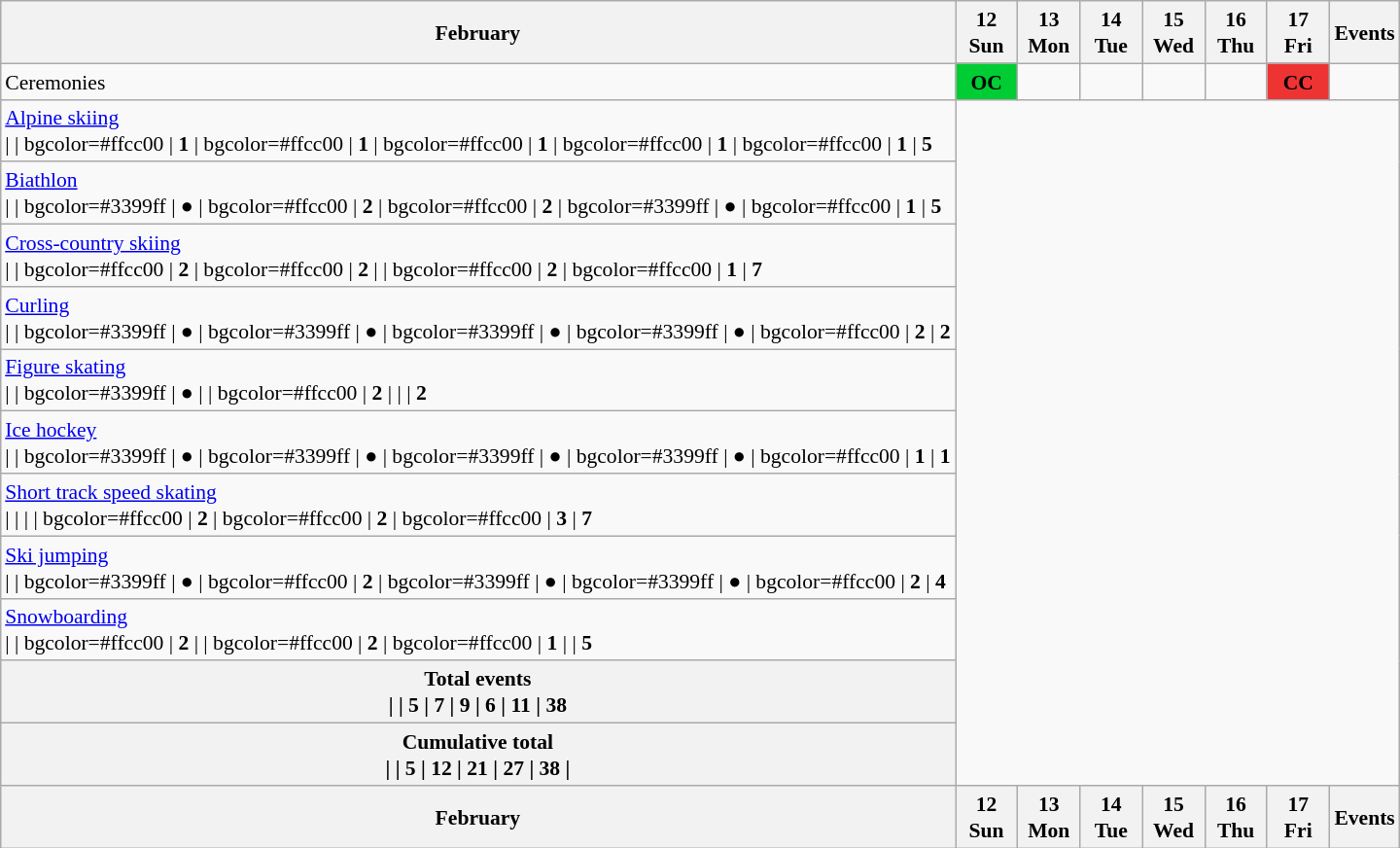<table class="wikitable" style="margin:0.5em auto; font-size:90%; line-height:1.25em">
<tr>
<th>February</th>
<th style="width:2.5em">12 <br> Sun</th>
<th style="width:2.5em">13 <br> Mon</th>
<th style="width:2.5em">14 <br> Tue</th>
<th style="width:2.5em">15 <br> Wed</th>
<th style="width:2.5em">16 <br> Thu</th>
<th style="width:2.5em">17 <br> Fri</th>
<th>Events</th>
</tr>
<tr>
<td>Ceremonies</td>
<td style="background:#00cc33; text-align:center"><strong>OC</strong></td>
<td></td>
<td></td>
<td></td>
<td></td>
<td style="background:#ee3333; text-align:center"><strong>CC</strong></td>
<td></td>
</tr>
<tr style="text-align:center">
<td style="text-align:left"> <a href='#'>Alpine skiing</a><br> | 
 | bgcolor=#ffcc00 | <strong>1</strong>
 | bgcolor=#ffcc00 | <strong>1</strong>
 | bgcolor=#ffcc00 | <strong>1</strong>
 | bgcolor=#ffcc00 | <strong>1</strong>
 | bgcolor=#ffcc00 | <strong>1</strong>
 | <strong>5</strong></td>
</tr>
<tr style="text-align:center">
<td style="text-align:left"> <a href='#'>Biathlon</a><br> | 
 | bgcolor=#3399ff | ●
 | bgcolor=#ffcc00 | <strong>2</strong>
 | bgcolor=#ffcc00 | <strong>2</strong>
 | bgcolor=#3399ff | ●
 | bgcolor=#ffcc00 | <strong>1</strong>
 | <strong>5</strong></td>
</tr>
<tr style="text-align:center">
<td style="text-align:left"> <a href='#'>Cross-country skiing</a><br> | 
 | bgcolor=#ffcc00 | <strong>2</strong>
 | bgcolor=#ffcc00 | <strong>2</strong>
 | 
 | bgcolor=#ffcc00 | <strong>2</strong>
 | bgcolor=#ffcc00 | <strong>1</strong>
 | <strong>7</strong></td>
</tr>
<tr style="text-align:center">
<td style="text-align:left"> <a href='#'>Curling</a><br> | 
 | bgcolor=#3399ff | ●
 | bgcolor=#3399ff | ●
 | bgcolor=#3399ff | ●
 | bgcolor=#3399ff | ●
 | bgcolor=#ffcc00 | <strong>2</strong>
 | <strong>2</strong></td>
</tr>
<tr style="text-align:center">
<td style="text-align:left"> <a href='#'>Figure skating</a><br> | 
 | bgcolor=#3399ff | ●
 | 
 | bgcolor=#ffcc00 | <strong>2</strong>
 | 
 | 
 | <strong>2</strong></td>
</tr>
<tr style="text-align:center">
<td style="text-align:left"> <a href='#'>Ice hockey</a><br> | 
 | bgcolor=#3399ff | ●
 | bgcolor=#3399ff | ●
 | bgcolor=#3399ff | ●
 | bgcolor=#3399ff | ●
 | bgcolor=#ffcc00 | <strong>1</strong>
 | <strong>1</strong></td>
</tr>
<tr style="text-align:center">
<td style="text-align:left"> <a href='#'>Short track speed skating</a><br> | 
 | 
 | 
 | bgcolor=#ffcc00 | <strong>2</strong>
 | bgcolor=#ffcc00 | <strong>2</strong>
 | bgcolor=#ffcc00 | <strong>3</strong>
 | <strong>7</strong></td>
</tr>
<tr style="text-align:center">
<td style="text-align:left"> <a href='#'>Ski jumping</a><br> | 
 | bgcolor=#3399ff | ●
 | bgcolor=#ffcc00 | <strong>2</strong>
 | bgcolor=#3399ff | ●
 | bgcolor=#3399ff | ●
 | bgcolor=#ffcc00 | <strong>2</strong>
 | <strong>4</strong></td>
</tr>
<tr style="text-align:center">
<td style="text-align:left"> <a href='#'>Snowboarding</a><br> | 
 | bgcolor=#ffcc00 | <strong>2</strong>
 | 
 | bgcolor=#ffcc00 | <strong>2</strong>
 | bgcolor=#ffcc00 | <strong>1</strong>
 | 
 | <strong>5</strong></td>
</tr>
<tr align=center>
<th>Total events<br> | 
 | 5
 | 7
 | 9
 | 6
 | 11
 | <strong>38</strong></th>
</tr>
<tr align=center>
<th>Cumulative total<br> | 
 | 5
 | 12
 | 21
 | 27
 | 38
 |</th>
</tr>
<tr>
<th>February</th>
<th style="width:2.5em">12 <br> Sun</th>
<th style="width:2.5em">13 <br> Mon</th>
<th style="width:2.5em">14 <br> Tue</th>
<th style="width:2.5em">15 <br> Wed</th>
<th style="width:2.5em">16 <br> Thu</th>
<th style="width:2.5em">17 <br> Fri</th>
<th>Events</th>
</tr>
</table>
